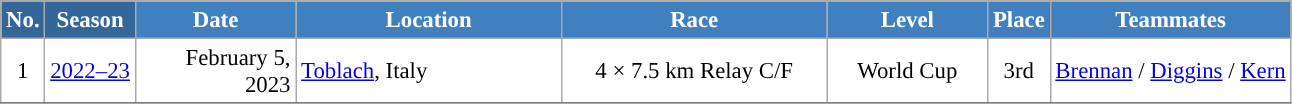<table class="wikitable sortable" style="font-size:95%; text-align:center; border:grey solid 1px; border-collapse:collapse; background:#ffffff;">
<tr style="background:#efefef;">
<th style="background-color:#369; color:white;">No.</th>
<th style="background-color:#369; color:white;">Season</th>
<th style="background-color:#4180be; color:white; width:100px;">Date</th>
<th style="background-color:#4180be; color:white; width:170px;">Location</th>
<th style="background-color:#4180be; color:white; width:170px;">Race</th>
<th style="background-color:#4180be; color:white; width:100px;">Level</th>
<th style="background-color:#4180be; color:white;">Place</th>
<th style="background-color:#4180be; color:white;">Teammates</th>
</tr>
<tr>
<td align=center>1</td>
<td rowspan=1 align=center><a href='#'>2022–23</a></td>
<td align=right>February 5, 2023</td>
<td align=left> <a href='#'>Toblach</a>, Italy</td>
<td>4 × 7.5 km Relay C/F</td>
<td>World Cup</td>
<td>3rd</td>
<td><a href='#'>Brennan</a> / <a href='#'>Diggins</a> / <a href='#'>Kern</a></td>
</tr>
<tr>
</tr>
</table>
